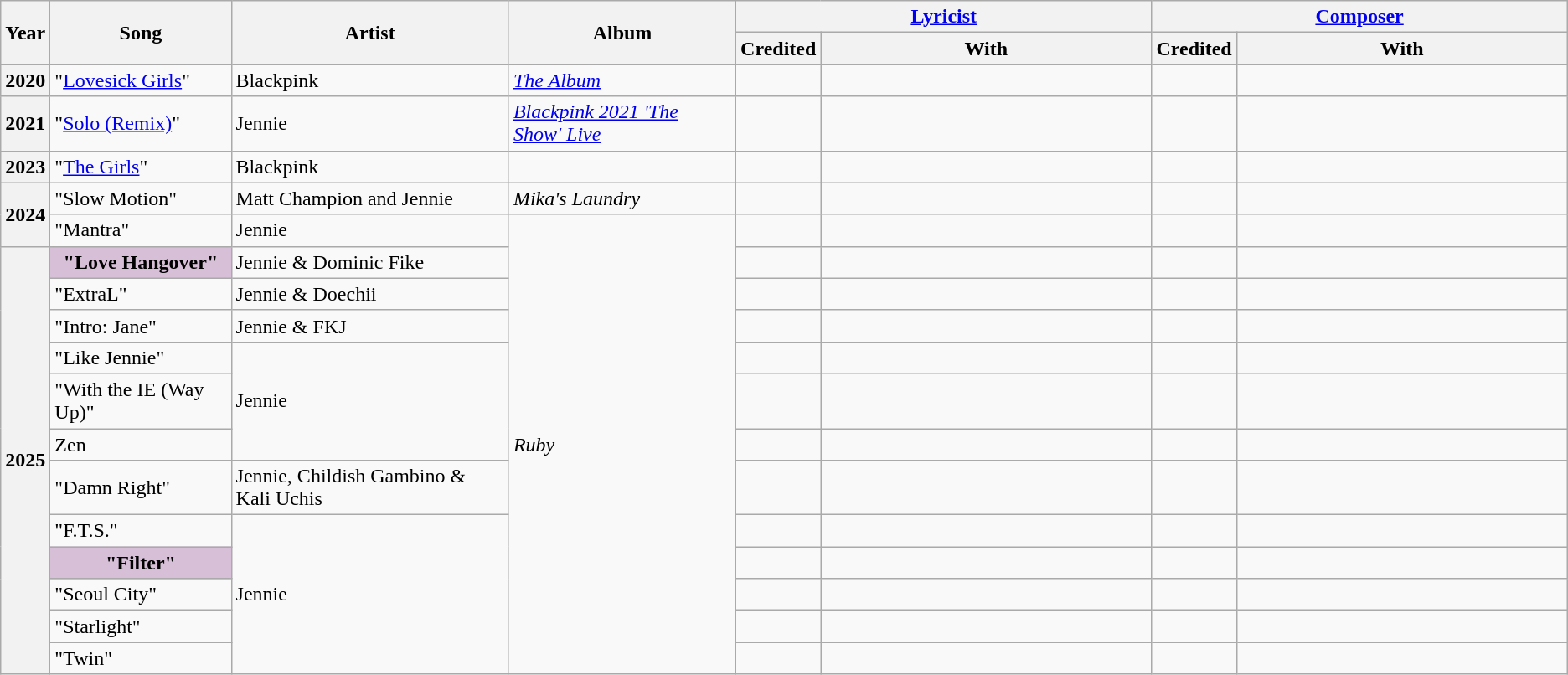<table class="wikitable plainrowheaders sortable">
<tr>
<th rowspan="2">Year</th>
<th rowspan="2">Song</th>
<th rowspan="2">Artist</th>
<th rowspan="2">Album</th>
<th colspan="2"><a href='#'>Lyricist</a></th>
<th colspan="2"><a href='#'>Composer</a></th>
</tr>
<tr>
<th>Credited</th>
<th style="width:16em">With</th>
<th>Credited</th>
<th style="width:16em">With</th>
</tr>
<tr>
<th scope="row">2020</th>
<td>"<a href='#'>Lovesick Girls</a>"</td>
<td>Blackpink</td>
<td><em><a href='#'>The Album</a></em></td>
<td></td>
<td style="text-align:center"></td>
<td></td>
<td style="text-align:center"></td>
</tr>
<tr>
<th scope="row">2021</th>
<td>"<a href='#'>Solo (Remix)</a>"</td>
<td>Jennie</td>
<td><em><a href='#'>Blackpink 2021 'The Show' Live</a></em></td>
<td></td>
<td style="text-align:center"></td>
<td></td>
<td style="text-align:center"></td>
</tr>
<tr>
<th scope="row">2023</th>
<td>"<a href='#'>The Girls</a>"</td>
<td>Blackpink</td>
<td></td>
<td></td>
<td style="text-align:center"></td>
<td></td>
<td style="text-align:center"></td>
</tr>
<tr>
<th scope="row" rowspan="2">2024</th>
<td>"Slow Motion"</td>
<td>Matt Champion and Jennie</td>
<td><em>Mika's Laundry</em></td>
<td></td>
<td style="text-align:center"></td>
<td></td>
<td style="text-align:center"></td>
</tr>
<tr>
<td>"Mantra"</td>
<td>Jennie</td>
<td rowspan="13"><em>Ruby</em></td>
<td></td>
<td style="text-align:center"></td>
<td></td>
<td style="text-align:center"></td>
</tr>
<tr>
<th scope="row" rowspan="12">2025</th>
<th scope="row" style="background-color:#D8BFD8">"Love Hangover"</th>
<td>Jennie & Dominic Fike</td>
<td></td>
<td></td>
<td></td>
<td></td>
</tr>
<tr>
<td>"ExtraL"</td>
<td>Jennie & Doechii</td>
<td></td>
<td style="text-align:center"></td>
<td></td>
<td style="text-align:center"></td>
</tr>
<tr>
<td>"Intro: Jane"</td>
<td>Jennie & FKJ</td>
<td></td>
<td style="text-align:center"></td>
<td></td>
<td style="text-align:center"></td>
</tr>
<tr>
<td>"Like Jennie"</td>
<td rowspan="3">Jennie</td>
<td></td>
<td style="text-align:center"></td>
<td></td>
<td style="text-align:center"></td>
</tr>
<tr>
<td>"With the IE (Way Up)"</td>
<td></td>
<td style="text-align:center"></td>
<td></td>
<td style="text-align:center"></td>
</tr>
<tr>
<td>Zen</td>
<td></td>
<td style="text-align:center"></td>
<td></td>
<td style="text-align:center"></td>
</tr>
<tr>
<td>"Damn Right"</td>
<td>Jennie, Childish Gambino & Kali Uchis</td>
<td></td>
<td style="text-align:center"></td>
<td></td>
<td style="text-align:center"></td>
</tr>
<tr>
<td>"F.T.S."</td>
<td rowspan="5">Jennie</td>
<td></td>
<td style="text-align:center"></td>
<td></td>
<td style="text-align:center"></td>
</tr>
<tr>
<th scope="row" style="background-color:#D8BFD8">"Filter"</th>
<td></td>
<td></td>
<td></td>
<td></td>
</tr>
<tr>
<td>"Seoul City"</td>
<td></td>
<td style="text-align:center"></td>
<td></td>
<td style="text-align:center"></td>
</tr>
<tr>
<td>"Starlight"</td>
<td></td>
<td style="text-align:center"></td>
<td></td>
<td style="text-align:center"></td>
</tr>
<tr>
<td>"Twin"</td>
<td></td>
<td style="text-align:center"></td>
<td></td>
<td style="text-align:center"></td>
</tr>
</table>
